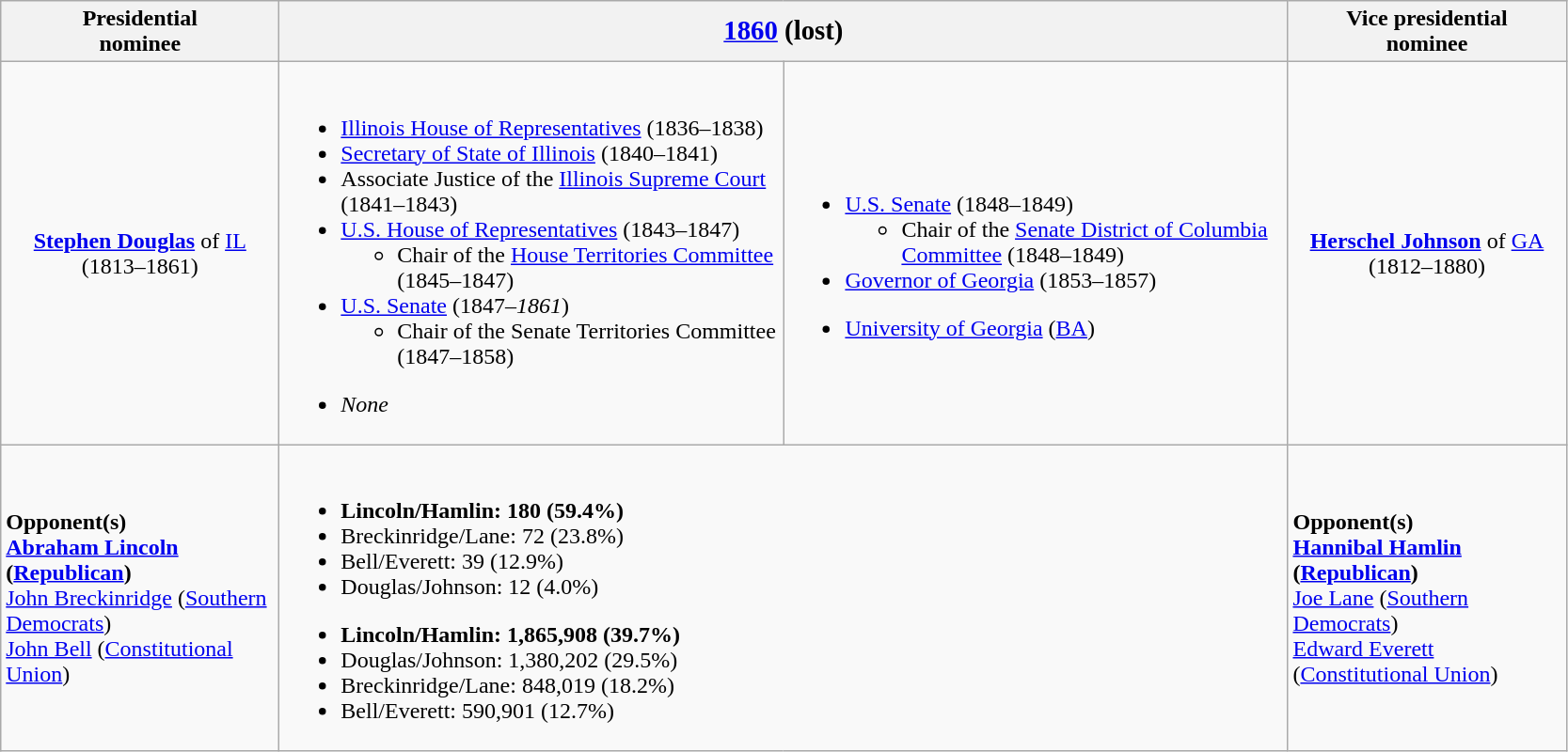<table class="wikitable">
<tr>
<th width=190>Presidential<br>nominee</th>
<th colspan=2><big><a href='#'>1860</a> (lost)</big></th>
<th width=190>Vice presidential<br>nominee</th>
</tr>
<tr>
<td style="text-align:center;"><strong><a href='#'>Stephen Douglas</a></strong> of <a href='#'>IL</a><br>(1813–1861)<br></td>
<td width=350><br><ul><li><a href='#'>Illinois House of Representatives</a> (1836–1838)</li><li><a href='#'>Secretary of State of Illinois</a> (1840–1841)</li><li>Associate Justice of the <a href='#'>Illinois Supreme Court</a> (1841–1843)</li><li><a href='#'>U.S. House of Representatives</a> (1843–1847)<ul><li>Chair of the <a href='#'>House Territories Committee</a> (1845–1847)</li></ul></li><li><a href='#'>U.S. Senate</a> (1847–<em>1861</em>)<ul><li>Chair of the Senate Territories Committee (1847–1858)</li></ul></li></ul><ul><li><em>None</em></li></ul></td>
<td width=350><br><ul><li><a href='#'>U.S. Senate</a> (1848–1849)<ul><li>Chair of the <a href='#'>Senate District of Columbia Committee</a> (1848–1849)</li></ul></li><li><a href='#'>Governor of Georgia</a> (1853–1857)</li></ul><ul><li><a href='#'>University of Georgia</a> (<a href='#'>BA</a>)</li></ul></td>
<td style="text-align:center;"><strong><a href='#'>Herschel Johnson</a></strong> of <a href='#'>GA</a><br>(1812–1880)<br></td>
</tr>
<tr>
<td><strong>Opponent(s)</strong><br><strong><a href='#'>Abraham Lincoln</a> (<a href='#'>Republican</a>)</strong><br><a href='#'>John Breckinridge</a> (<a href='#'>Southern Democrats</a>)<br><a href='#'>John Bell</a> (<a href='#'>Constitutional Union</a>)</td>
<td colspan=2><br><ul><li><strong>Lincoln/Hamlin: 180 (59.4%)</strong></li><li>Breckinridge/Lane: 72 (23.8%)</li><li>Bell/Everett: 39 (12.9%)</li><li>Douglas/Johnson: 12 (4.0%)</li></ul><ul><li><strong>Lincoln/Hamlin: 1,865,908 (39.7%)</strong></li><li>Douglas/Johnson: 1,380,202 (29.5%)</li><li>Breckinridge/Lane: 848,019 (18.2%)</li><li>Bell/Everett: 590,901 (12.7%)</li></ul></td>
<td><strong>Opponent(s)</strong><br><strong><a href='#'>Hannibal Hamlin</a> (<a href='#'>Republican</a>)</strong><br><a href='#'>Joe Lane</a> (<a href='#'>Southern Democrats</a>)<br><a href='#'>Edward Everett</a> (<a href='#'>Constitutional Union</a>)</td>
</tr>
</table>
